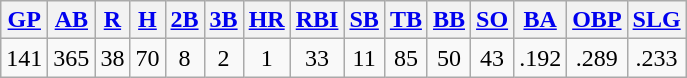<table class="wikitable">
<tr>
<th><a href='#'>GP</a></th>
<th><a href='#'>AB</a></th>
<th><a href='#'>R</a></th>
<th><a href='#'>H</a></th>
<th><a href='#'>2B</a></th>
<th><a href='#'>3B</a></th>
<th><a href='#'>HR</a></th>
<th><a href='#'>RBI</a></th>
<th><a href='#'>SB</a></th>
<th><a href='#'>TB</a></th>
<th><a href='#'>BB</a></th>
<th><a href='#'>SO</a></th>
<th><a href='#'>BA</a></th>
<th><a href='#'>OBP</a></th>
<th><a href='#'>SLG</a></th>
</tr>
<tr align=center>
<td>141</td>
<td>365</td>
<td>38</td>
<td>70</td>
<td>8</td>
<td>2</td>
<td>1</td>
<td>33</td>
<td>11</td>
<td>85</td>
<td>50</td>
<td>43</td>
<td>.192</td>
<td>.289</td>
<td>.233</td>
</tr>
</table>
